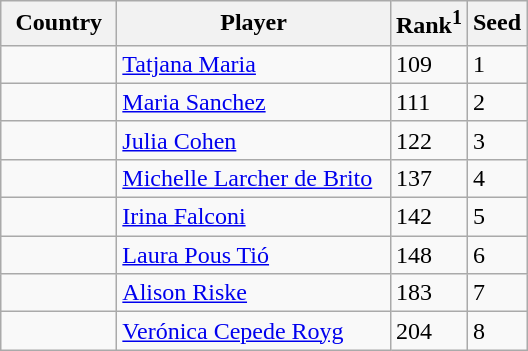<table class="sortable wikitable">
<tr>
<th width="70">Country</th>
<th width="175">Player</th>
<th>Rank<sup>1</sup></th>
<th>Seed</th>
</tr>
<tr>
<td></td>
<td><a href='#'>Tatjana Maria</a></td>
<td>109</td>
<td>1</td>
</tr>
<tr>
<td></td>
<td><a href='#'>Maria Sanchez</a></td>
<td>111</td>
<td>2</td>
</tr>
<tr>
<td></td>
<td><a href='#'>Julia Cohen</a></td>
<td>122</td>
<td>3</td>
</tr>
<tr>
<td></td>
<td><a href='#'>Michelle Larcher de Brito</a></td>
<td>137</td>
<td>4</td>
</tr>
<tr>
<td></td>
<td><a href='#'>Irina Falconi</a></td>
<td>142</td>
<td>5</td>
</tr>
<tr>
<td></td>
<td><a href='#'>Laura Pous Tió</a></td>
<td>148</td>
<td>6</td>
</tr>
<tr>
<td></td>
<td><a href='#'>Alison Riske</a></td>
<td>183</td>
<td>7</td>
</tr>
<tr>
<td></td>
<td><a href='#'>Verónica Cepede Royg</a></td>
<td>204</td>
<td>8</td>
</tr>
</table>
